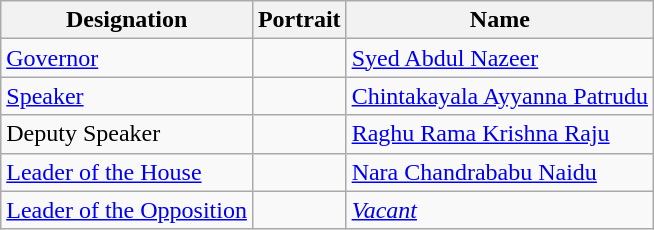<table class="wikitable">
<tr>
<th>Designation</th>
<th>Portrait</th>
<th>Name</th>
</tr>
<tr>
<td><a href='#'>Governor</a></td>
<td></td>
<td><a href='#'>Syed Abdul Nazeer</a></td>
</tr>
<tr>
<td><a href='#'>Speaker</a></td>
<td></td>
<td><a href='#'>Chintakayala Ayyanna Patrudu</a><br></td>
</tr>
<tr>
<td>Deputy Speaker</td>
<td></td>
<td><a href='#'>Raghu Rama Krishna Raju</a><br></td>
</tr>
<tr>
<td><a href='#'>Leader of the House</a></td>
<td></td>
<td><a href='#'>Nara Chandrababu Naidu</a><br></td>
</tr>
<tr>
<td><a href='#'>Leader of the Opposition</a></td>
<td></td>
<td><a href='#'><em>Vacant</em></a></td>
</tr>
</table>
